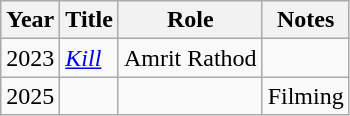<table class="wikitable sortable">
<tr>
<th>Year</th>
<th>Title</th>
<th>Role</th>
<th class="unsortable" scope="col">Notes</th>
</tr>
<tr>
<td>2023</td>
<td><em><a href='#'>Kill</a></em></td>
<td>Amrit Rathod</td>
<td></td>
</tr>
<tr>
<td>2025</td>
<td></td>
<td></td>
<td>Filming</td>
</tr>
</table>
